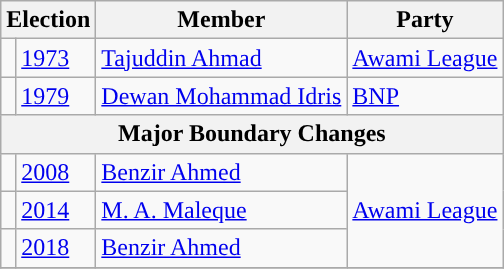<table class="wikitable">
<tr>
<th colspan="2">Election</th>
<th>Member</th>
<th>Party</th>
</tr>
<tr>
<td style="background-color:"></td>
<td><a href='#'>1973</a></td>
<td><a href='#'>Tajuddin Ahmad</a></td>
<td><a href='#'>Awami League</a></td>
</tr>
<tr>
<td style="background-color:"></td>
<td><a href='#'>1979</a></td>
<td><a href='#'>Dewan Mohammad Idris</a></td>
<td><a href='#'>BNP</a></td>
</tr>
<tr>
<th colspan="4">Major Boundary Changes</th>
</tr>
<tr>
<td style="background-color:"></td>
<td><a href='#'>2008</a></td>
<td><a href='#'>Benzir Ahmed</a></td>
<td rowspan="3"><a href='#'>Awami League</a></td>
</tr>
<tr>
<td style="background-color:"></td>
<td><a href='#'>2014</a></td>
<td><a href='#'>M. A. Maleque</a></td>
</tr>
<tr>
<td style="background-color:"></td>
<td><a href='#'>2018</a></td>
<td><a href='#'>Benzir Ahmed</a></td>
</tr>
<tr>
</tr>
</table>
